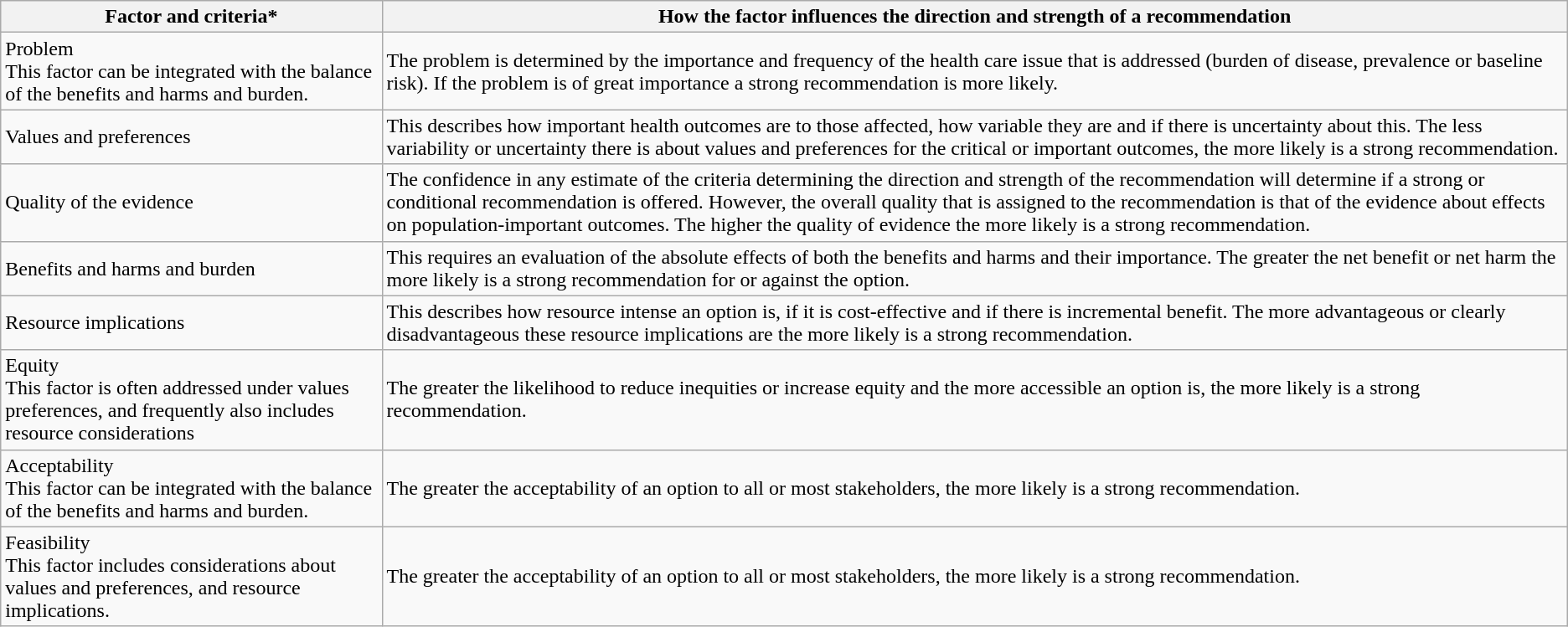<table class="wikitable">
<tr>
<th>Factor and criteria*</th>
<th>How the factor influences the direction and strength of a recommendation</th>
</tr>
<tr>
<td>Problem<br>This factor can be integrated with the balance of the benefits and harms and burden.</td>
<td>The problem is determined by the importance and frequency of the health care issue that is addressed (burden of disease, prevalence or baseline risk). If the problem is of great importance a strong recommendation is more likely.</td>
</tr>
<tr>
<td>Values and preferences</td>
<td>This describes how important health outcomes are to those affected, how variable they are and if there is uncertainty about this. The less variability or uncertainty there is about values and preferences for the critical or important outcomes, the more likely is a strong recommendation.</td>
</tr>
<tr>
<td>Quality of the evidence</td>
<td>The confidence in any estimate of the criteria determining the direction and strength of the recommendation will determine if a strong or conditional recommendation is offered. However, the overall quality that is assigned to the recommendation is that of the evidence about effects on population-important outcomes. The higher the quality of evidence the more likely is a strong recommendation.</td>
</tr>
<tr>
<td>Benefits and harms and burden</td>
<td>This requires an evaluation of the absolute effects of both the benefits and harms and their importance. The greater the net benefit or net harm the more likely is a strong recommendation for or against the option.</td>
</tr>
<tr>
<td>Resource implications</td>
<td>This describes how resource intense an option is, if it is cost-effective and if there is incremental benefit. The more advantageous or clearly disadvantageous these resource implications are the more likely is a strong recommendation.</td>
</tr>
<tr>
<td>Equity<br>This factor is often addressed under values preferences, and frequently also includes resource considerations</td>
<td>The greater the likelihood to reduce inequities or increase equity and the more accessible an option is, the more likely is a strong recommendation.</td>
</tr>
<tr>
<td>Acceptability<br>This factor can be integrated with the balance of the benefits and harms and burden.</td>
<td>The greater the acceptability of an option to all or most stakeholders, the more likely is a strong recommendation.</td>
</tr>
<tr>
<td>Feasibility<br>This factor includes considerations about values and preferences, and resource implications.</td>
<td>The greater the acceptability of an option to all or most stakeholders, the more likely is a strong recommendation.</td>
</tr>
</table>
